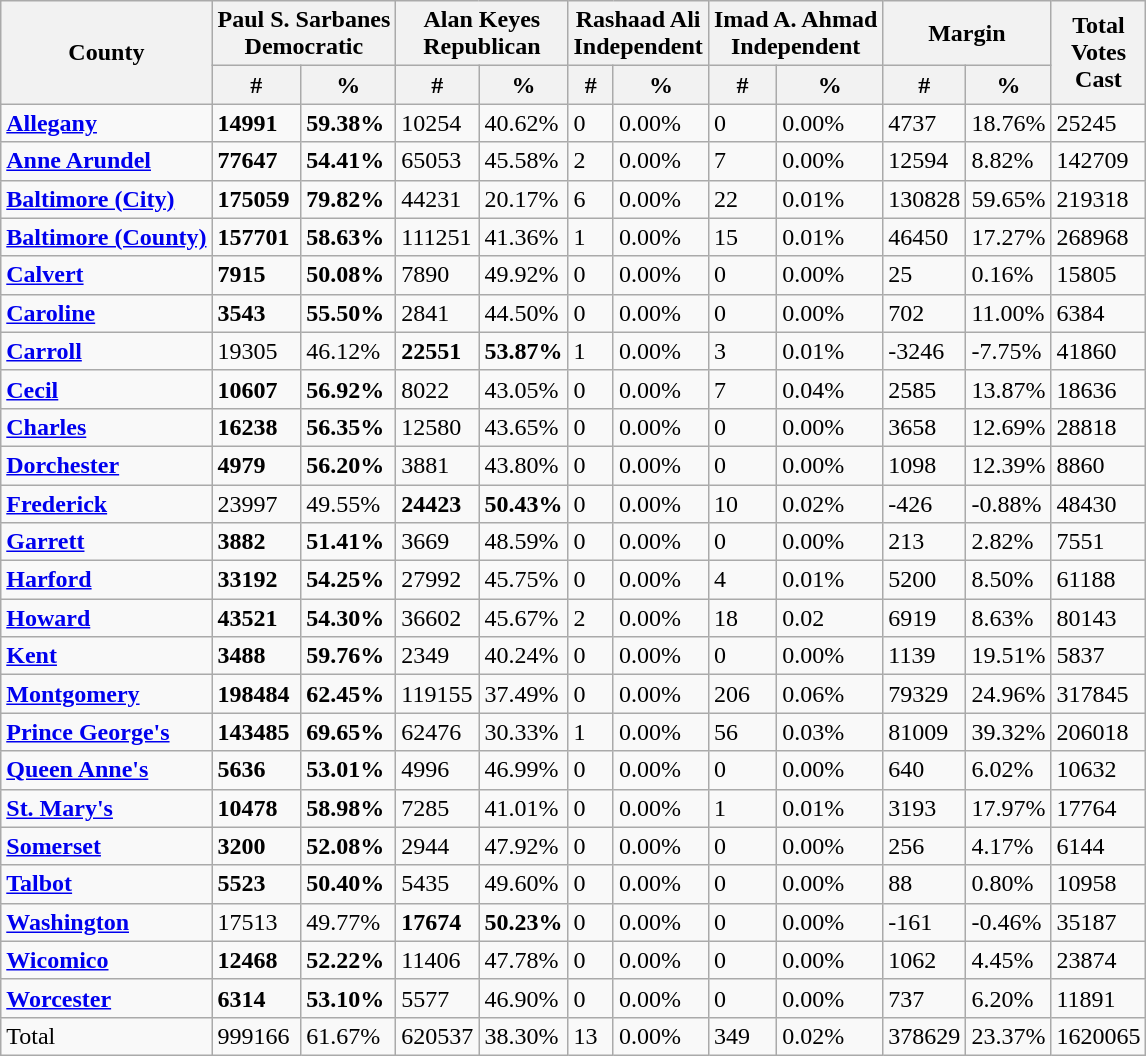<table class="wikitable sortable">
<tr>
<th rowspan="2">County</th>
<th colspan="2" >Paul S. Sarbanes<br>Democratic</th>
<th colspan="2" >Alan Keyes<br>Republican</th>
<th colspan="2" >Rashaad Ali<br>Independent</th>
<th colspan="2" >Imad A. Ahmad<br>Independent</th>
<th colspan="2">Margin</th>
<th rowspan="2">Total<br>Votes<br>Cast</th>
</tr>
<tr>
<th>#</th>
<th>%</th>
<th>#</th>
<th>%</th>
<th>#</th>
<th>%</th>
<th>#</th>
<th>%</th>
<th>#</th>
<th>%</th>
</tr>
<tr>
<td><strong><a href='#'>Allegany</a></strong></td>
<td><strong>14991</strong></td>
<td><strong>59.38%</strong></td>
<td>10254</td>
<td>40.62%</td>
<td>0</td>
<td>0.00%</td>
<td>0</td>
<td>0.00%</td>
<td>4737</td>
<td>18.76%</td>
<td>25245</td>
</tr>
<tr>
<td><strong><a href='#'>Anne Arundel</a></strong></td>
<td><strong>77647</strong></td>
<td><strong>54.41%</strong></td>
<td>65053</td>
<td>45.58%</td>
<td>2</td>
<td>0.00%</td>
<td>7</td>
<td>0.00%</td>
<td>12594</td>
<td>8.82%</td>
<td>142709</td>
</tr>
<tr>
<td><strong><a href='#'>Baltimore (City)</a></strong></td>
<td><strong>175059</strong></td>
<td><strong>79.82%</strong></td>
<td>44231</td>
<td>20.17%</td>
<td>6</td>
<td>0.00%</td>
<td>22</td>
<td>0.01%</td>
<td>130828</td>
<td>59.65%</td>
<td>219318</td>
</tr>
<tr>
<td><strong><a href='#'>Baltimore (County)</a></strong></td>
<td><strong>157701</strong></td>
<td><strong>58.63%</strong></td>
<td>111251</td>
<td>41.36%</td>
<td>1</td>
<td>0.00%</td>
<td>15</td>
<td>0.01%</td>
<td>46450</td>
<td>17.27%</td>
<td>268968</td>
</tr>
<tr>
<td><strong><a href='#'>Calvert</a></strong></td>
<td><strong>7915</strong></td>
<td><strong>50.08%</strong></td>
<td>7890</td>
<td>49.92%</td>
<td>0</td>
<td>0.00%</td>
<td>0</td>
<td>0.00%</td>
<td>25</td>
<td>0.16%</td>
<td>15805</td>
</tr>
<tr>
<td><strong><a href='#'>Caroline</a></strong></td>
<td><strong>3543</strong></td>
<td><strong>55.50%</strong></td>
<td>2841</td>
<td>44.50%</td>
<td>0</td>
<td>0.00%</td>
<td>0</td>
<td>0.00%</td>
<td>702</td>
<td>11.00%</td>
<td>6384</td>
</tr>
<tr>
<td><strong><a href='#'>Carroll</a></strong></td>
<td>19305</td>
<td>46.12%</td>
<td><strong>22551</strong></td>
<td><strong>53.87%</strong></td>
<td>1</td>
<td>0.00%</td>
<td>3</td>
<td>0.01%</td>
<td>-3246</td>
<td>-7.75%</td>
<td>41860</td>
</tr>
<tr>
<td><strong><a href='#'>Cecil</a></strong></td>
<td><strong>10607</strong></td>
<td><strong>56.92%</strong></td>
<td>8022</td>
<td>43.05%</td>
<td>0</td>
<td>0.00%</td>
<td>7</td>
<td>0.04%</td>
<td>2585</td>
<td>13.87%</td>
<td>18636</td>
</tr>
<tr>
<td><strong><a href='#'>Charles</a></strong></td>
<td><strong>16238</strong></td>
<td><strong>56.35%</strong></td>
<td>12580</td>
<td>43.65%</td>
<td>0</td>
<td>0.00%</td>
<td>0</td>
<td>0.00%</td>
<td>3658</td>
<td>12.69%</td>
<td>28818</td>
</tr>
<tr>
<td><strong><a href='#'>Dorchester</a></strong></td>
<td><strong>4979</strong></td>
<td><strong>56.20%</strong></td>
<td>3881</td>
<td>43.80%</td>
<td>0</td>
<td>0.00%</td>
<td>0</td>
<td>0.00%</td>
<td>1098</td>
<td>12.39%</td>
<td>8860</td>
</tr>
<tr>
<td><strong><a href='#'>Frederick</a></strong></td>
<td>23997</td>
<td>49.55%</td>
<td><strong>24423</strong></td>
<td><strong>50.43%</strong></td>
<td>0</td>
<td>0.00%</td>
<td>10</td>
<td>0.02%</td>
<td>-426</td>
<td>-0.88%</td>
<td>48430</td>
</tr>
<tr>
<td><strong><a href='#'>Garrett</a></strong></td>
<td><strong>3882</strong></td>
<td><strong>51.41%</strong></td>
<td>3669</td>
<td>48.59%</td>
<td>0</td>
<td>0.00%</td>
<td>0</td>
<td>0.00%</td>
<td>213</td>
<td>2.82%</td>
<td>7551</td>
</tr>
<tr>
<td><strong><a href='#'>Harford</a></strong></td>
<td><strong>33192</strong></td>
<td><strong>54.25%</strong></td>
<td>27992</td>
<td>45.75%</td>
<td>0</td>
<td>0.00%</td>
<td>4</td>
<td>0.01%</td>
<td>5200</td>
<td>8.50%</td>
<td>61188</td>
</tr>
<tr>
<td><strong><a href='#'>Howard</a></strong></td>
<td><strong>43521</strong></td>
<td><strong>54.30%</strong></td>
<td>36602</td>
<td>45.67%</td>
<td>2</td>
<td>0.00%</td>
<td>18</td>
<td>0.02</td>
<td>6919</td>
<td>8.63%</td>
<td>80143</td>
</tr>
<tr>
<td><strong><a href='#'>Kent</a></strong></td>
<td><strong>3488</strong></td>
<td><strong>59.76%</strong></td>
<td>2349</td>
<td>40.24%</td>
<td>0</td>
<td>0.00%</td>
<td>0</td>
<td>0.00%</td>
<td>1139</td>
<td>19.51%</td>
<td>5837</td>
</tr>
<tr>
<td><strong><a href='#'>Montgomery</a></strong></td>
<td><strong>198484</strong></td>
<td><strong>62.45%</strong></td>
<td>119155</td>
<td>37.49%</td>
<td>0</td>
<td>0.00%</td>
<td>206</td>
<td>0.06%</td>
<td>79329</td>
<td>24.96%</td>
<td>317845</td>
</tr>
<tr>
<td><strong><a href='#'>Prince George's</a></strong></td>
<td><strong>143485</strong></td>
<td><strong>69.65%</strong></td>
<td>62476</td>
<td>30.33%</td>
<td>1</td>
<td>0.00%</td>
<td>56</td>
<td>0.03%</td>
<td>81009</td>
<td>39.32%</td>
<td>206018</td>
</tr>
<tr>
<td><strong><a href='#'>Queen Anne's</a></strong></td>
<td><strong>5636</strong></td>
<td><strong>53.01%</strong></td>
<td>4996</td>
<td>46.99%</td>
<td>0</td>
<td>0.00%</td>
<td>0</td>
<td>0.00%</td>
<td>640</td>
<td>6.02%</td>
<td>10632</td>
</tr>
<tr>
<td><strong><a href='#'>St. Mary's</a></strong></td>
<td><strong>10478</strong></td>
<td><strong>58.98%</strong></td>
<td>7285</td>
<td>41.01%</td>
<td>0</td>
<td>0.00%</td>
<td>1</td>
<td>0.01%</td>
<td>3193</td>
<td>17.97%</td>
<td>17764</td>
</tr>
<tr>
<td><strong><a href='#'>Somerset</a></strong></td>
<td><strong>3200</strong></td>
<td><strong>52.08%</strong></td>
<td>2944</td>
<td>47.92%</td>
<td>0</td>
<td>0.00%</td>
<td>0</td>
<td>0.00%</td>
<td>256</td>
<td>4.17%</td>
<td>6144</td>
</tr>
<tr>
<td><strong><a href='#'>Talbot</a></strong></td>
<td><strong>5523</strong></td>
<td><strong>50.40%</strong></td>
<td>5435</td>
<td>49.60%</td>
<td>0</td>
<td>0.00%</td>
<td>0</td>
<td>0.00%</td>
<td>88</td>
<td>0.80%</td>
<td>10958</td>
</tr>
<tr>
<td><strong><a href='#'>Washington</a></strong></td>
<td>17513</td>
<td>49.77%</td>
<td><strong>17674</strong></td>
<td><strong>50.23%</strong></td>
<td>0</td>
<td>0.00%</td>
<td>0</td>
<td>0.00%</td>
<td>-161</td>
<td>-0.46%</td>
<td>35187</td>
</tr>
<tr>
<td><strong><a href='#'>Wicomico</a></strong></td>
<td><strong>12468</strong></td>
<td><strong>52.22%</strong></td>
<td>11406</td>
<td>47.78%</td>
<td>0</td>
<td>0.00%</td>
<td>0</td>
<td>0.00%</td>
<td>1062</td>
<td>4.45%</td>
<td>23874</td>
</tr>
<tr>
<td><strong><a href='#'>Worcester</a></strong></td>
<td><strong>6314</strong></td>
<td><strong>53.10%</strong></td>
<td>5577</td>
<td>46.90%</td>
<td>0</td>
<td>0.00%</td>
<td>0</td>
<td>0.00%</td>
<td>737</td>
<td>6.20%</td>
<td>11891</td>
</tr>
<tr>
<td>Total</td>
<td>999166</td>
<td>61.67%</td>
<td>620537</td>
<td>38.30%</td>
<td>13</td>
<td>0.00%</td>
<td>349</td>
<td>0.02%</td>
<td>378629</td>
<td>23.37%</td>
<td>1620065</td>
</tr>
</table>
